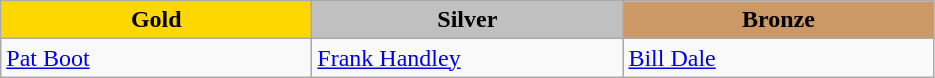<table class="wikitable" style="text-align:left">
<tr align="center">
<td width=200 bgcolor=gold><strong>Gold</strong></td>
<td width=200 bgcolor=silver><strong>Silver</strong></td>
<td width=200 bgcolor=CC9966><strong>Bronze</strong></td>
</tr>
<tr>
<td><a href='#'>Pat Boot</a><br><em></em></td>
<td><a href='#'>Frank Handley</a><br><em></em></td>
<td><a href='#'>Bill Dale</a><br><em></em></td>
</tr>
</table>
